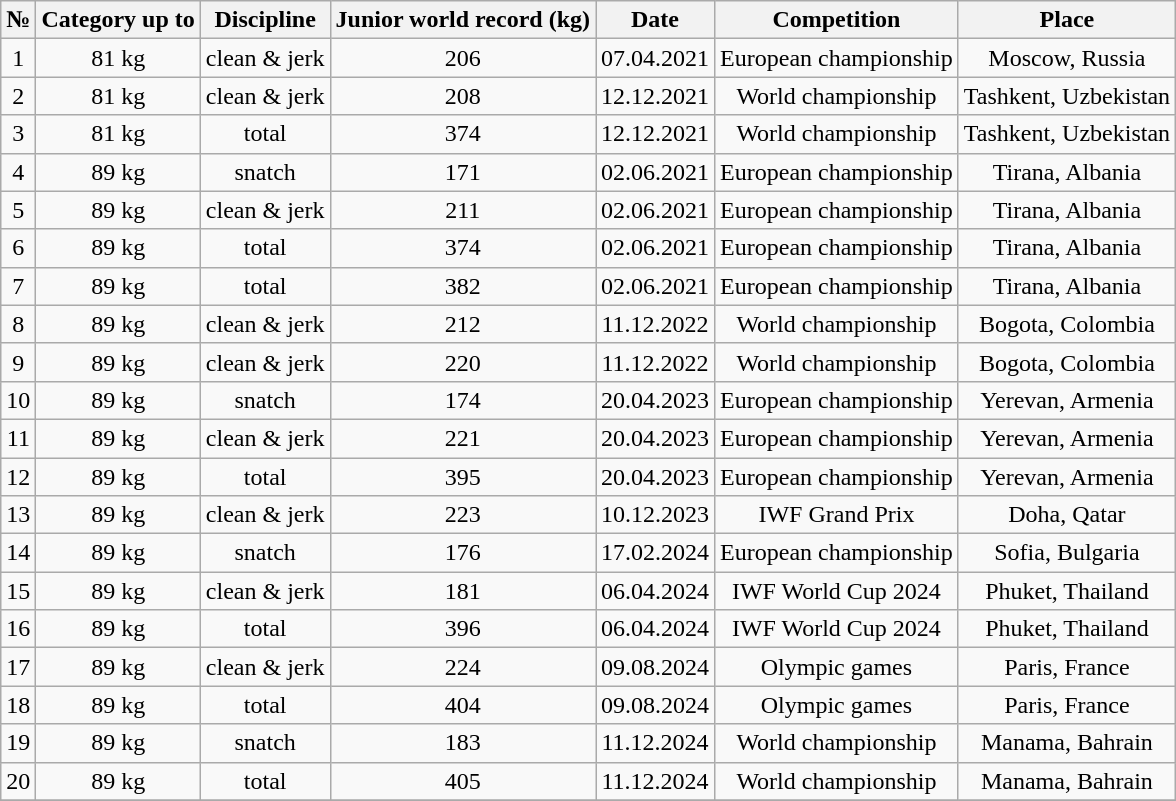<table class="wikitable" style="text-align:center;">
<tr>
<th>№</th>
<th>Category up to</th>
<th>Discipline</th>
<th>Junior world record (kg)</th>
<th>Date</th>
<th>Competition</th>
<th>Place</th>
</tr>
<tr>
<td>1</td>
<td>81 kg</td>
<td>clean & jerk</td>
<td>206</td>
<td>07.04.2021</td>
<td>European championship</td>
<td>Moscow, Russia</td>
</tr>
<tr>
<td>2</td>
<td>81 kg</td>
<td>clean & jerk</td>
<td>208</td>
<td>12.12.2021</td>
<td>World championship</td>
<td>Tashkent, Uzbekistan</td>
</tr>
<tr>
<td>3</td>
<td>81 kg</td>
<td>total</td>
<td>374</td>
<td>12.12.2021</td>
<td>World championship</td>
<td>Tashkent, Uzbekistan</td>
</tr>
<tr>
<td>4</td>
<td>89 kg</td>
<td>snatch</td>
<td>171</td>
<td>02.06.2021</td>
<td>European championship</td>
<td>Tirana, Albania</td>
</tr>
<tr>
<td>5</td>
<td>89 kg</td>
<td>clean & jerk</td>
<td>211</td>
<td>02.06.2021</td>
<td>European championship</td>
<td>Tirana, Albania</td>
</tr>
<tr>
<td>6</td>
<td>89 kg</td>
<td>total</td>
<td>374</td>
<td>02.06.2021</td>
<td>European championship</td>
<td>Tirana, Albania</td>
</tr>
<tr>
<td>7</td>
<td>89 kg</td>
<td>total</td>
<td>382</td>
<td>02.06.2021</td>
<td>European championship</td>
<td>Tirana, Albania</td>
</tr>
<tr>
<td>8</td>
<td>89 kg</td>
<td>clean & jerk</td>
<td>212</td>
<td>11.12.2022</td>
<td>World championship</td>
<td>Bogota, Colombia</td>
</tr>
<tr>
<td>9</td>
<td>89 kg</td>
<td>clean & jerk</td>
<td>220</td>
<td>11.12.2022</td>
<td>World championship</td>
<td>Bogota, Colombia</td>
</tr>
<tr>
<td>10</td>
<td>89 kg</td>
<td>snatch</td>
<td>174</td>
<td>20.04.2023</td>
<td>European championship</td>
<td>Yerevan, Armenia</td>
</tr>
<tr>
<td>11</td>
<td>89 kg</td>
<td>clean & jerk</td>
<td>221</td>
<td>20.04.2023</td>
<td>European championship</td>
<td>Yerevan, Armenia</td>
</tr>
<tr>
<td>12</td>
<td>89 kg</td>
<td>total</td>
<td>395</td>
<td>20.04.2023</td>
<td>European championship</td>
<td>Yerevan, Armenia</td>
</tr>
<tr>
<td>13</td>
<td>89 kg</td>
<td>clean & jerk</td>
<td>223</td>
<td>10.12.2023</td>
<td>IWF Grand Prix</td>
<td>Doha, Qatar</td>
</tr>
<tr>
<td>14</td>
<td>89 kg</td>
<td>snatch</td>
<td>176</td>
<td>17.02.2024</td>
<td>European championship</td>
<td>Sofia, Bulgaria</td>
</tr>
<tr>
<td>15</td>
<td>89 kg</td>
<td>clean & jerk</td>
<td>181</td>
<td>06.04.2024</td>
<td>IWF World Cup 2024</td>
<td>Phuket, Thailand</td>
</tr>
<tr>
<td>16</td>
<td>89 kg</td>
<td>total</td>
<td>396</td>
<td>06.04.2024</td>
<td>IWF World Cup 2024</td>
<td>Phuket, Thailand</td>
</tr>
<tr>
<td>17</td>
<td>89 kg</td>
<td>clean & jerk</td>
<td>224</td>
<td>09.08.2024</td>
<td>Olympic games</td>
<td>Paris, France</td>
</tr>
<tr>
<td>18</td>
<td>89 kg</td>
<td>total</td>
<td>404</td>
<td>09.08.2024</td>
<td>Olympic games</td>
<td>Paris, France</td>
</tr>
<tr>
<td>19</td>
<td>89 kg</td>
<td>snatch</td>
<td>183</td>
<td>11.12.2024</td>
<td>World championship</td>
<td>Manama, Bahrain</td>
</tr>
<tr>
<td>20</td>
<td>89 kg</td>
<td>total</td>
<td>405</td>
<td>11.12.2024</td>
<td>World championship</td>
<td>Manama, Bahrain</td>
</tr>
<tr>
</tr>
</table>
